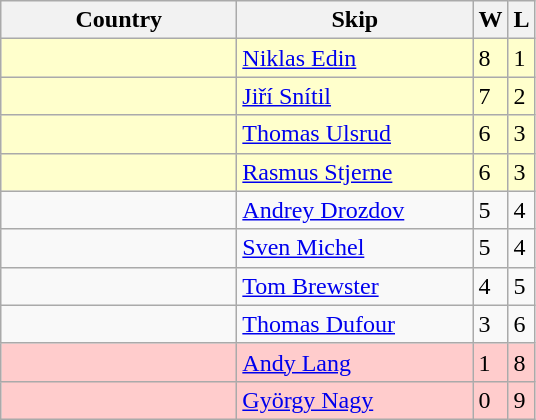<table class=wikitable>
<tr>
<th width=150>Country</th>
<th width=150>Skip</th>
<th>W</th>
<th>L</th>
</tr>
<tr style="background:#ffffcc">
<td></td>
<td><a href='#'>Niklas Edin</a></td>
<td>8</td>
<td>1</td>
</tr>
<tr style="background:#ffffcc">
<td></td>
<td><a href='#'>Jiří Snítil</a></td>
<td>7</td>
<td>2</td>
</tr>
<tr style="background:#ffffcc">
<td></td>
<td><a href='#'>Thomas Ulsrud</a></td>
<td>6</td>
<td>3</td>
</tr>
<tr style="background:#ffffcc">
<td></td>
<td><a href='#'>Rasmus Stjerne</a></td>
<td>6</td>
<td>3</td>
</tr>
<tr>
<td></td>
<td><a href='#'>Andrey Drozdov</a></td>
<td>5</td>
<td>4</td>
</tr>
<tr>
<td></td>
<td><a href='#'>Sven Michel</a></td>
<td>5</td>
<td>4</td>
</tr>
<tr>
<td></td>
<td><a href='#'>Tom Brewster</a></td>
<td>4</td>
<td>5</td>
</tr>
<tr>
<td></td>
<td><a href='#'>Thomas Dufour</a></td>
<td>3</td>
<td>6</td>
</tr>
<tr style="background:#ffcccc">
<td></td>
<td><a href='#'>Andy Lang</a></td>
<td>1</td>
<td>8</td>
</tr>
<tr style="background:#ffcccc">
<td></td>
<td><a href='#'>György Nagy</a></td>
<td>0</td>
<td>9</td>
</tr>
</table>
